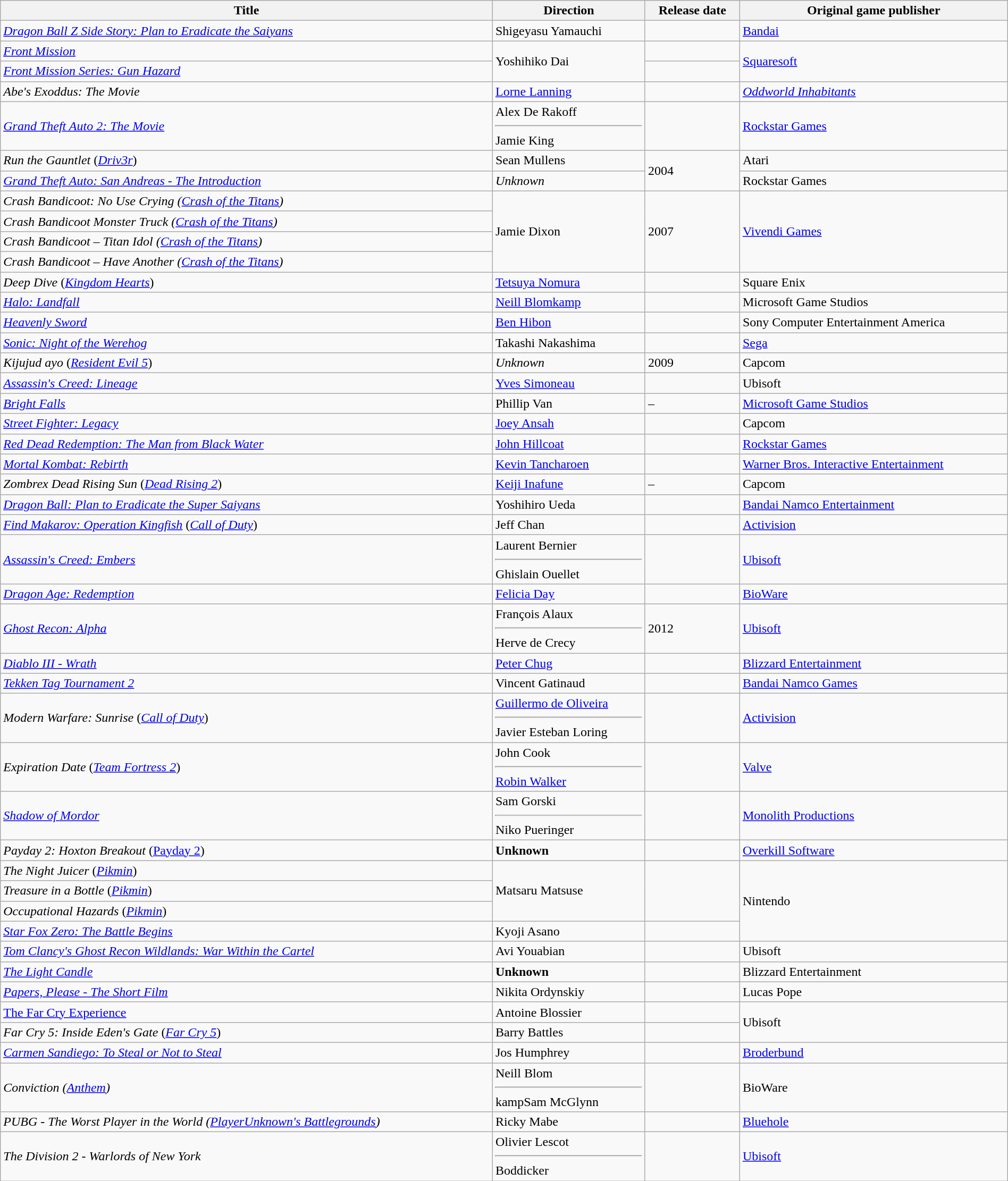<table class="wikitable sortable" style="width:100%;">
<tr>
<th>Title</th>
<th>Direction</th>
<th>Release date</th>
<th>Original game publisher</th>
</tr>
<tr>
<td><em><a href='#'>Dragon Ball Z Side Story: Plan to Eradicate the Saiyans</a></em></td>
<td>Shigeyasu Yamauchi</td>
<td></td>
<td><a href='#'>Bandai</a></td>
</tr>
<tr>
<td><em><a href='#'>Front Mission</a></em></td>
<td rowspan="2">Yoshihiko Dai</td>
<td></td>
<td rowspan="2"><a href='#'>Squaresoft</a></td>
</tr>
<tr>
<td><em><a href='#'>Front Mission Series: Gun Hazard</a></em></td>
<td></td>
</tr>
<tr>
<td><em>Abe's Exoddus: The Movie</em></td>
<td><a href='#'>Lorne Lanning</a></td>
<td></td>
<td><em><a href='#'>Oddworld Inhabitants</a></em></td>
</tr>
<tr>
<td><em><a href='#'>Grand Theft Auto 2: The Movie</a></em></td>
<td>Alex De Rakoff<hr>Jamie King</td>
<td></td>
<td><a href='#'>Rockstar Games</a></td>
</tr>
<tr>
<td><em>Run the Gauntlet</em> (<em><a href='#'>Driv3r</a></em>)</td>
<td>Sean Mullens</td>
<td rowspan="2">2004</td>
<td>Atari</td>
</tr>
<tr>
<td><em><a href='#'>Grand Theft Auto: San Andreas - The Introduction</a></em></td>
<td><em>Unknown</em></td>
<td>Rockstar Games</td>
</tr>
<tr>
<td><em>Crash Bandicoot: No Use Crying (<a href='#'>Crash of the Titans</a>)</em></td>
<td rowspan="4">Jamie Dixon</td>
<td rowspan="4">2007</td>
<td rowspan="4"><a href='#'>Vivendi Games</a></td>
</tr>
<tr>
<td><em>Crash Bandicoot Monster Truck (<a href='#'>Crash of the Titans</a>)</em></td>
</tr>
<tr>
<td><em>Crash Bandicoot – Titan Idol (<a href='#'>Crash of the Titans</a>)</em></td>
</tr>
<tr>
<td><em>Crash Bandicoot – Have Another (<a href='#'>Crash of the Titans</a>)</em></td>
</tr>
<tr>
<td><em>Deep Dive</em> (<em><a href='#'>Kingdom Hearts</a></em>)</td>
<td><a href='#'>Tetsuya Nomura</a></td>
<td></td>
<td>Square Enix</td>
</tr>
<tr>
<td><em><a href='#'>Halo: Landfall</a></em></td>
<td><a href='#'>Neill Blomkamp</a></td>
<td></td>
<td>Microsoft Game Studios</td>
</tr>
<tr>
<td><em><a href='#'>Heavenly Sword</a></em></td>
<td><a href='#'>Ben Hibon</a></td>
<td></td>
<td>Sony Computer Entertainment America</td>
</tr>
<tr>
<td><em><a href='#'>Sonic: Night of the Werehog</a></em></td>
<td>Takashi Nakashima</td>
<td></td>
<td><a href='#'>Sega</a></td>
</tr>
<tr>
<td><em>Kijujud ayo</em> (<em><a href='#'>Resident Evil 5</a></em>)</td>
<td><em>Unknown</em></td>
<td>2009</td>
<td>Capcom</td>
</tr>
<tr>
<td><em><a href='#'>Assassin's Creed: Lineage</a></em></td>
<td><a href='#'>Yves Simoneau</a></td>
<td></td>
<td>Ubisoft</td>
</tr>
<tr>
<td><em><a href='#'>Bright Falls</a></em></td>
<td>Phillip Van</td>
<td> – </td>
<td><a href='#'>Microsoft Game Studios</a></td>
</tr>
<tr>
<td><em><a href='#'>Street Fighter: Legacy</a></em></td>
<td><a href='#'>Joey Ansah</a></td>
<td></td>
<td>Capcom</td>
</tr>
<tr>
<td><em><a href='#'>Red Dead Redemption: The Man from Black Water</a></em></td>
<td><a href='#'>John Hillcoat</a></td>
<td></td>
<td><a href='#'>Rockstar Games</a></td>
</tr>
<tr>
<td><em><a href='#'>Mortal Kombat: Rebirth</a></em></td>
<td><a href='#'>Kevin Tancharoen</a></td>
<td></td>
<td><a href='#'>Warner Bros. Interactive Entertainment</a></td>
</tr>
<tr>
<td><em>Zombrex Dead Rising Sun</em> (<em><a href='#'>Dead Rising 2</a></em>)</td>
<td><a href='#'>Keiji Inafune</a></td>
<td> – </td>
<td>Capcom</td>
</tr>
<tr>
<td><em><a href='#'>Dragon Ball: Plan to Eradicate the Super Saiyans</a></em></td>
<td>Yoshihiro Ueda</td>
<td></td>
<td><a href='#'>Bandai Namco Entertainment</a></td>
</tr>
<tr>
<td><em><a href='#'>Find Makarov: Operation Kingfish</a></em> (<em><a href='#'>Call of Duty</a></em>)</td>
<td>Jeff Chan</td>
<td></td>
<td><a href='#'>Activision</a></td>
</tr>
<tr>
<td><em><a href='#'>Assassin's Creed: Embers</a></em></td>
<td>Laurent Bernier<hr>Ghislain Ouellet</td>
<td></td>
<td><a href='#'>Ubisoft</a></td>
</tr>
<tr>
<td><em><a href='#'>Dragon Age: Redemption</a></em></td>
<td><a href='#'>Felicia Day</a></td>
<td></td>
<td><a href='#'>BioWare</a></td>
</tr>
<tr>
<td><em><a href='#'>Ghost Recon: Alpha</a></em></td>
<td>François Alaux<hr>Herve de Crecy</td>
<td>2012</td>
<td><a href='#'>Ubisoft</a></td>
</tr>
<tr>
<td><em><a href='#'>Diablo III - Wrath</a></em></td>
<td><a href='#'>Peter Chug</a></td>
<td></td>
<td><a href='#'>Blizzard Entertainment</a></td>
</tr>
<tr>
<td><em><a href='#'>Tekken Tag Tournament 2</a></em></td>
<td>Vincent Gatinaud</td>
<td></td>
<td><a href='#'>Bandai Namco Games</a></td>
</tr>
<tr>
<td><em>Modern Warfare: Sunrise</em> (<em><a href='#'>Call of Duty</a></em>)</td>
<td><a href='#'>Guillermo de Oliveira</a><hr>Javier Esteban Loring</td>
<td></td>
<td><a href='#'>Activision</a></td>
</tr>
<tr>
<td><em>Expiration Date</em> (<em><a href='#'>Team Fortress 2</a></em>)</td>
<td>John Cook<hr><a href='#'>Robin Walker</a></td>
<td></td>
<td><a href='#'>Valve</a></td>
</tr>
<tr>
<td><em><a href='#'>Shadow of Mordor</a></em></td>
<td>Sam Gorski<hr>Niko Pueringer</td>
<td></td>
<td><a href='#'>Monolith Productions</a></td>
</tr>
<tr>
<td><em>Payday 2: Hoxton Breakout</em> (<a href='#'>Payday 2</a>)</td>
<td><strong>Unknown</strong></td>
<td></td>
<td><a href='#'>Overkill Software</a></td>
</tr>
<tr>
<td><em>The Night Juicer</em> (<em><a href='#'>Pikmin</a></em>)</td>
<td rowspan="3">Matsaru Matsuse</td>
<td rowspan="3"></td>
<td rowspan="4">Nintendo</td>
</tr>
<tr>
<td><em>Treasure in a Bottle</em> (<em><a href='#'>Pikmin</a></em>)</td>
</tr>
<tr>
<td><em>Occupational Hazards</em> (<em><a href='#'>Pikmin</a></em>)</td>
</tr>
<tr>
<td><em><a href='#'>Star Fox Zero: The Battle Begins</a></em></td>
<td>Kyoji Asano</td>
<td></td>
</tr>
<tr>
<td><em><a href='#'>Tom Clancy's Ghost Recon Wildlands: War Within the Cartel</a></em></td>
<td>Avi Youabian</td>
<td></td>
<td>Ubisoft</td>
</tr>
<tr>
<td><em><a href='#'>The Light Candle</a></em></td>
<td><strong>Unknown</strong></td>
<td></td>
<td>Blizzard Entertainment</td>
</tr>
<tr>
<td><em><a href='#'>Papers, Please - The Short Film</a></em></td>
<td>Nikita Ordynskiy</td>
<td></td>
<td>Lucas Pope</td>
</tr>
<tr>
<td><a href='#'>The Far Cry Experience</a></td>
<td>Antoine Blossier</td>
<td></td>
<td rowspan="2">Ubisoft</td>
</tr>
<tr>
<td><em>Far Cry 5: Inside Eden's Gate</em> (<em><a href='#'>Far Cry 5</a></em>)</td>
<td>Barry Battles</td>
<td></td>
</tr>
<tr>
<td><em><a href='#'>Carmen Sandiego: To Steal or Not to Steal</a></em></td>
<td>Jos Humphrey</td>
<td></td>
<td><a href='#'>Broderbund</a></td>
</tr>
<tr>
<td><em>Conviction (<a href='#'>Anthem</a>)</em></td>
<td>Neill Blom<hr>kampSam McGlynn</td>
<td></td>
<td>BioWare</td>
</tr>
<tr>
<td><em>PUBG - The Worst Player in the World (<a href='#'>PlayerUnknown's Battlegrounds</a>)</em></td>
<td>Ricky Mabe</td>
<td></td>
<td><a href='#'>Bluehole</a></td>
</tr>
<tr>
<td><em>The Division 2 - Warlords of New York</em></td>
<td>Olivier Lescot<hr>Boddicker</td>
<td></td>
<td><a href='#'>Ubisoft</a></td>
</tr>
</table>
